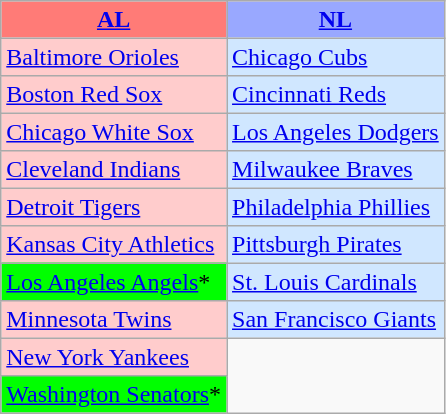<table class="wikitable" style="font-size:100%;line-height:1.1;">
<tr>
<th style="background-color: #FF7B77;"><a href='#'>AL</a></th>
<th style="background-color: #99A8FF;"><a href='#'>NL</a></th>
</tr>
<tr>
<td style="background-color: #FFCCCC;"><a href='#'>Baltimore Orioles</a></td>
<td style="background-color: #D0E7FF;"><a href='#'>Chicago Cubs</a></td>
</tr>
<tr>
<td style="background-color: #FFCCCC;"><a href='#'>Boston Red Sox</a></td>
<td style="background-color: #D0E7FF;"><a href='#'>Cincinnati Reds</a></td>
</tr>
<tr>
<td style="background-color: #FFCCCC;"><a href='#'>Chicago White Sox</a></td>
<td style="background-color: #D0E7FF;"><a href='#'>Los Angeles Dodgers</a></td>
</tr>
<tr>
<td style="background-color: #FFCCCC;"><a href='#'>Cleveland Indians</a></td>
<td style="background-color: #D0E7FF;"><a href='#'>Milwaukee Braves</a></td>
</tr>
<tr>
<td style="background-color: #FFCCCC;"><a href='#'>Detroit Tigers</a></td>
<td style="background-color: #D0E7FF;"><a href='#'>Philadelphia Phillies</a></td>
</tr>
<tr>
<td style="background-color: #FFCCCC;"><a href='#'>Kansas City Athletics</a></td>
<td style="background-color: #D0E7FF;"><a href='#'>Pittsburgh Pirates</a></td>
</tr>
<tr>
<td style="background-color: #00FF00;"><a href='#'>Los Angeles Angels</a>*</td>
<td style="background-color: #D0E7FF;"><a href='#'>St. Louis Cardinals</a></td>
</tr>
<tr>
<td style="background-color: #FFCCCC;"><a href='#'>Minnesota Twins</a></td>
<td style="background-color: #D0E7FF;"><a href='#'>San Francisco Giants</a></td>
</tr>
<tr>
<td style="background-color: #FFCCCC;"><a href='#'>New York Yankees</a></td>
<td rowspan="2"> </td>
</tr>
<tr>
<td style="background-color: #00FF00;"><a href='#'>Washington Senators</a>*</td>
</tr>
</table>
